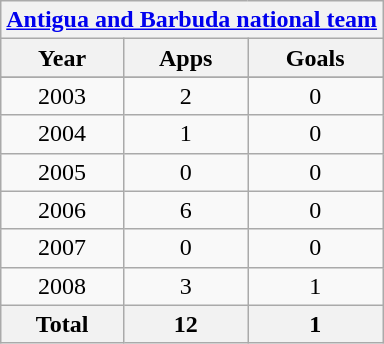<table class="wikitable" style="text-align:center">
<tr>
<th colspan=3><a href='#'>Antigua and Barbuda national team</a></th>
</tr>
<tr>
<th>Year</th>
<th>Apps</th>
<th>Goals</th>
</tr>
<tr>
</tr>
<tr>
<td>2003</td>
<td>2</td>
<td>0</td>
</tr>
<tr>
<td>2004</td>
<td>1</td>
<td>0</td>
</tr>
<tr>
<td>2005</td>
<td>0</td>
<td>0</td>
</tr>
<tr>
<td>2006</td>
<td>6</td>
<td>0</td>
</tr>
<tr>
<td>2007</td>
<td>0</td>
<td>0</td>
</tr>
<tr>
<td>2008</td>
<td>3</td>
<td>1</td>
</tr>
<tr>
<th>Total</th>
<th>12</th>
<th>1</th>
</tr>
</table>
